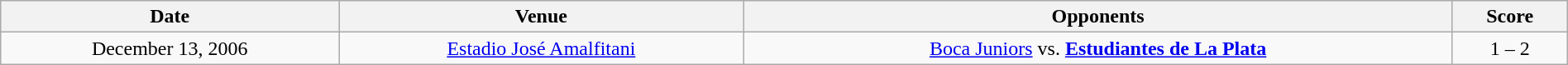<table class="wikitable" style="text-align:center" width="100%">
<tr>
<th>Date</th>
<th>Venue</th>
<th>Opponents</th>
<th>Score</th>
</tr>
<tr>
<td>December 13, 2006</td>
<td><a href='#'>Estadio José Amalfitani</a></td>
<td><a href='#'>Boca Juniors</a> vs. <strong><a href='#'>Estudiantes de La Plata</a></strong></td>
<td>1 – 2</td>
</tr>
</table>
